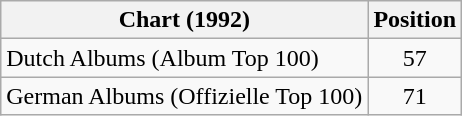<table class="wikitable sortable">
<tr>
<th>Chart (1992)</th>
<th>Position</th>
</tr>
<tr>
<td>Dutch Albums (Album Top 100)</td>
<td align="center">57</td>
</tr>
<tr>
<td>German Albums (Offizielle Top 100)</td>
<td align="center">71</td>
</tr>
</table>
